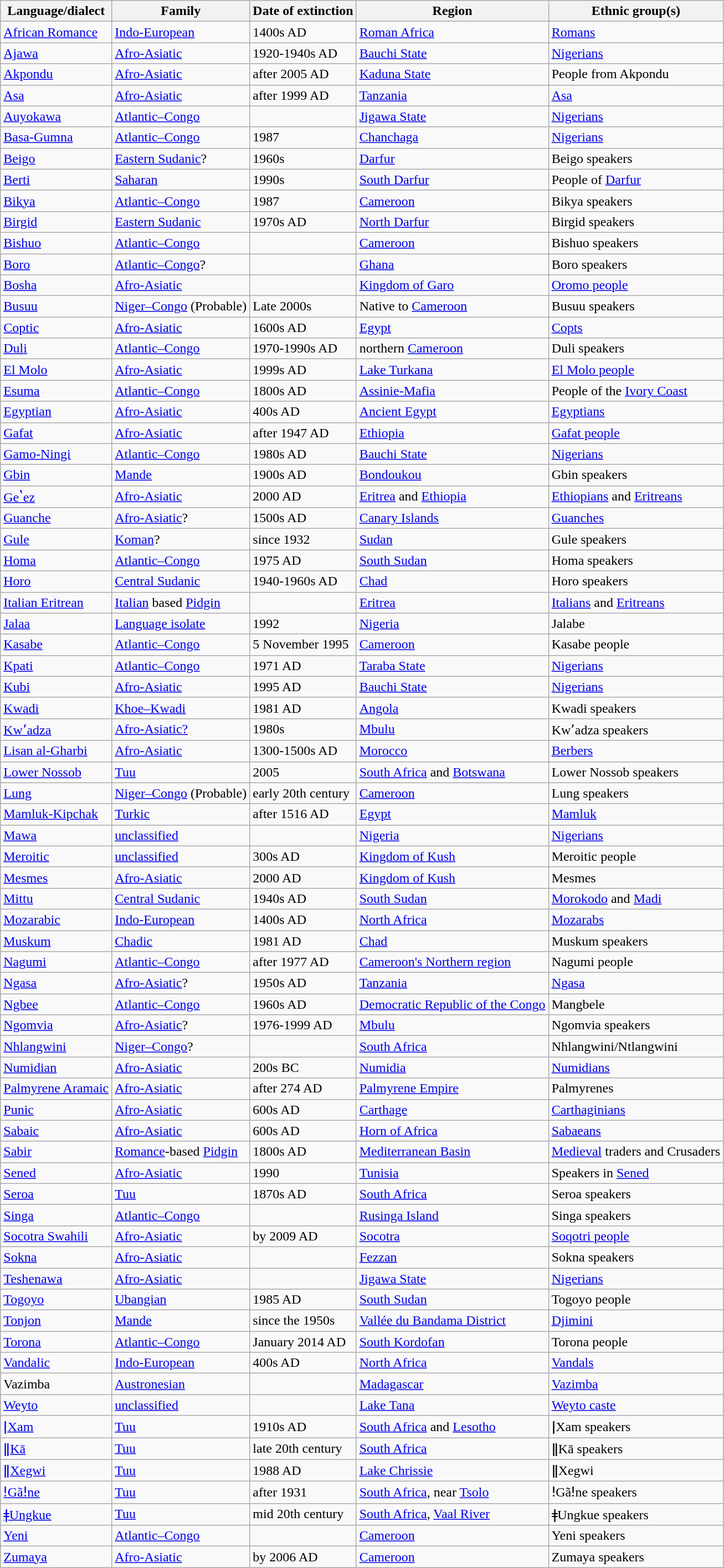<table class="wikitable sortable">
<tr>
<th>Language/dialect</th>
<th>Family</th>
<th data-sort-type=number>Date of extinction</th>
<th>Region</th>
<th>Ethnic group(s)</th>
</tr>
<tr>
<td><a href='#'>African Romance</a></td>
<td><a href='#'>Indo-European</a></td>
<td data-sort-value="1400.00001">1400s AD</td>
<td><a href='#'>Roman Africa</a></td>
<td><a href='#'>Romans</a></td>
</tr>
<tr>
<td><a href='#'>Ajawa</a></td>
<td><a href='#'>Afro-Asiatic</a></td>
<td data-sort-value="1920.00001">1920-1940s AD</td>
<td><a href='#'>Bauchi State</a></td>
<td><a href='#'>Nigerians</a></td>
</tr>
<tr>
<td><a href='#'>Akpondu</a></td>
<td><a href='#'>Afro-Asiatic</a></td>
<td data-sort-value="2005.00001">after 2005 AD</td>
<td><a href='#'>Kaduna State</a></td>
<td>People from Akpondu</td>
</tr>
<tr>
<td><a href='#'>Asa</a></td>
<td><a href='#'>Afro-Asiatic</a></td>
<td data-sort-value="1999.00001">after 1999 AD</td>
<td><a href='#'>Tanzania</a></td>
<td><a href='#'>Asa</a></td>
</tr>
<tr>
<td><a href='#'>Auyokawa</a></td>
<td><a href='#'>Atlantic–Congo</a></td>
<td data-sort-value="_"></td>
<td><a href='#'>Jigawa State</a></td>
<td><a href='#'>Nigerians</a></td>
</tr>
<tr>
<td><a href='#'>Basa-Gumna</a></td>
<td><a href='#'>Atlantic–Congo</a></td>
<td data-sort-value="1987.00001">1987</td>
<td><a href='#'>Chanchaga</a></td>
<td><a href='#'>Nigerians</a></td>
</tr>
<tr>
<td><a href='#'>Beigo</a></td>
<td><a href='#'>Eastern Sudanic</a>?</td>
<td data-sort-value="1987.00001">1960s</td>
<td><a href='#'>Darfur</a></td>
<td>Beigo speakers</td>
</tr>
<tr>
<td><a href='#'>Berti</a></td>
<td><a href='#'>Saharan</a></td>
<td data-sort-value="1990.00001">1990s</td>
<td><a href='#'>South Darfur</a></td>
<td>People of <a href='#'>Darfur</a></td>
</tr>
<tr>
<td><a href='#'>Bikya</a></td>
<td><a href='#'>Atlantic–Congo</a></td>
<td data-sort-value="1987.00001">1987</td>
<td><a href='#'>Cameroon</a></td>
<td>Bikya speakers</td>
</tr>
<tr>
<td><a href='#'>Birgid</a></td>
<td><a href='#'>Eastern Sudanic</a></td>
<td data-sort-value="1970.00001">1970s AD</td>
<td><a href='#'>North Darfur</a></td>
<td>Birgid speakers</td>
</tr>
<tr>
<td><a href='#'>Bishuo</a></td>
<td><a href='#'>Atlantic–Congo</a></td>
<td data-sort-value="_"></td>
<td><a href='#'>Cameroon</a></td>
<td>Bishuo speakers</td>
</tr>
<tr>
<td><a href='#'>Boro</a></td>
<td><a href='#'>Atlantic–Congo</a>?</td>
<td data-sort-value="_"></td>
<td><a href='#'>Ghana</a></td>
<td>Boro speakers</td>
</tr>
<tr>
<td><a href='#'>Bosha</a></td>
<td><a href='#'>Afro-Asiatic</a></td>
<td data-sort-value="_"></td>
<td><a href='#'>Kingdom of Garo</a></td>
<td><a href='#'>Oromo people</a></td>
</tr>
<tr>
<td><a href='#'>Busuu</a></td>
<td><a href='#'>Niger–Congo</a> (Probable)</td>
<td>Late 2000s</td>
<td>Native to <a href='#'>Cameroon</a></td>
<td>Busuu speakers</td>
</tr>
<tr>
<td><a href='#'>Coptic</a></td>
<td><a href='#'>Afro-Asiatic</a></td>
<td data-sort-value="1600.00001">1600s AD</td>
<td><a href='#'>Egypt</a></td>
<td><a href='#'>Copts</a></td>
</tr>
<tr>
<td><a href='#'>Duli</a></td>
<td><a href='#'>Atlantic–Congo</a></td>
<td data-sort-value="1970.00001">1970-1990s AD</td>
<td>northern <a href='#'>Cameroon</a></td>
<td>Duli speakers</td>
</tr>
<tr>
<td><a href='#'>El Molo</a></td>
<td><a href='#'>Afro-Asiatic</a></td>
<td data-sort-value="1999.00001">1999s AD</td>
<td><a href='#'>Lake Turkana</a></td>
<td><a href='#'>El Molo people</a></td>
</tr>
<tr>
<td><a href='#'>Esuma</a></td>
<td><a href='#'>Atlantic–Congo</a></td>
<td data-sort-value="1800.00001">1800s AD</td>
<td><a href='#'>Assinie-Mafia</a></td>
<td>People of the <a href='#'>Ivory Coast</a></td>
</tr>
<tr>
<td><a href='#'>Egyptian</a></td>
<td><a href='#'>Afro-Asiatic</a></td>
<td data-sort-value="400.00001">400s AD</td>
<td><a href='#'>Ancient Egypt</a></td>
<td><a href='#'>Egyptians</a></td>
</tr>
<tr>
<td><a href='#'>Gafat</a></td>
<td><a href='#'>Afro-Asiatic</a></td>
<td data-sort-value="1947.00001">after 1947 AD</td>
<td><a href='#'>Ethiopia</a></td>
<td><a href='#'>Gafat people</a></td>
</tr>
<tr>
<td><a href='#'>Gamo-Ningi</a></td>
<td><a href='#'>Atlantic–Congo</a></td>
<td data-sort-value="1980.00001">1980s AD</td>
<td><a href='#'>Bauchi State</a></td>
<td><a href='#'>Nigerians</a></td>
</tr>
<tr>
<td><a href='#'>Gbin</a></td>
<td><a href='#'>Mande</a></td>
<td data-sort-value="1900.00001">1900s AD</td>
<td><a href='#'>Bondoukou</a></td>
<td>Gbin speakers</td>
</tr>
<tr>
<td><a href='#'>Geʽez</a></td>
<td><a href='#'>Afro-Asiatic</a></td>
<td data-sort-value="2000.00001">2000 AD</td>
<td><a href='#'>Eritrea</a> and <a href='#'>Ethiopia</a></td>
<td><a href='#'>Ethiopians</a> and <a href='#'>Eritreans</a></td>
</tr>
<tr>
<td><a href='#'>Guanche</a></td>
<td><a href='#'>Afro-Asiatic</a>?</td>
<td data-sort-value="1500.00001">1500s AD</td>
<td><a href='#'>Canary Islands</a></td>
<td><a href='#'>Guanches</a></td>
</tr>
<tr>
<td><a href='#'>Gule</a></td>
<td><a href='#'>Koman</a>?</td>
<td data-sort-value="1932.00001">since 1932</td>
<td><a href='#'>Sudan</a></td>
<td>Gule speakers</td>
</tr>
<tr>
<td><a href='#'>Homa</a></td>
<td><a href='#'>Atlantic–Congo</a></td>
<td data-sort-value="1975.00001">1975 AD</td>
<td><a href='#'>South Sudan</a></td>
<td>Homa speakers</td>
</tr>
<tr>
<td><a href='#'>Horo</a></td>
<td><a href='#'>Central Sudanic</a></td>
<td data-sort-value="1940.00001">1940-1960s AD</td>
<td><a href='#'>Chad</a></td>
<td>Horo speakers</td>
</tr>
<tr>
<td><a href='#'>Italian Eritrean</a></td>
<td><a href='#'>Italian</a> based <a href='#'>Pidgin</a></td>
<td data-sort-value="_"></td>
<td><a href='#'>Eritrea</a></td>
<td><a href='#'>Italians</a> and <a href='#'>Eritreans</a></td>
</tr>
<tr>
<td><a href='#'>Jalaa</a></td>
<td><a href='#'>Language isolate</a></td>
<td>1992</td>
<td><a href='#'>Nigeria</a></td>
<td>Jalabe</td>
</tr>
<tr>
<td><a href='#'>Kasabe</a></td>
<td><a href='#'>Atlantic–Congo</a></td>
<td data-sort-value="1995.11051">5 November 1995</td>
<td><a href='#'>Cameroon</a></td>
<td>Kasabe people</td>
</tr>
<tr>
<td><a href='#'>Kpati</a></td>
<td><a href='#'>Atlantic–Congo</a></td>
<td data-sort-value="1971.00001">1971 AD</td>
<td><a href='#'>Taraba State</a></td>
<td><a href='#'>Nigerians</a></td>
</tr>
<tr>
<td><a href='#'>Kubi</a></td>
<td><a href='#'>Afro-Asiatic</a></td>
<td data-sort-value="1995.00001">1995 AD</td>
<td><a href='#'>Bauchi State</a></td>
<td><a href='#'>Nigerians</a></td>
</tr>
<tr>
<td><a href='#'>Kwadi</a></td>
<td><a href='#'>Khoe–Kwadi</a></td>
<td data-sort-value="1981.00001">1981 AD</td>
<td><a href='#'>Angola</a></td>
<td>Kwadi speakers</td>
</tr>
<tr>
<td><a href='#'>Kwʼadza</a></td>
<td><a href='#'>Afro-Asiatic?</a></td>
<td data-sort-value="1980.00001">1980s</td>
<td><a href='#'>Mbulu</a></td>
<td>Kwʼadza speakers</td>
</tr>
<tr>
<td><a href='#'>Lisan al-Gharbi</a></td>
<td><a href='#'>Afro-Asiatic</a></td>
<td data-sort-value="1301.00001">1300-1500s AD</td>
<td><a href='#'>Morocco</a></td>
<td><a href='#'>Berbers</a></td>
</tr>
<tr>
<td><a href='#'>Lower Nossob</a></td>
<td><a href='#'>Tuu</a></td>
<td>2005</td>
<td><a href='#'>South Africa</a> and <a href='#'>Botswana</a></td>
<td>Lower Nossob speakers</td>
</tr>
<tr>
<td><a href='#'>Lung</a></td>
<td><a href='#'>Niger–Congo</a> (Probable)</td>
<td>early 20th century</td>
<td><a href='#'>Cameroon</a></td>
<td>Lung speakers</td>
</tr>
<tr>
<td><a href='#'>Mamluk-Kipchak</a></td>
<td><a href='#'>Turkic</a></td>
<td data-sort-value=1516.00001">after 1516 AD</td>
<td><a href='#'>Egypt</a></td>
<td><a href='#'>Mamluk</a></td>
</tr>
<tr>
<td><a href='#'>Mawa</a></td>
<td><a href='#'>unclassified</a></td>
<td data-sort-value="_"></td>
<td><a href='#'>Nigeria</a></td>
<td><a href='#'>Nigerians</a></td>
</tr>
<tr>
<td><a href='#'>Meroitic</a></td>
<td><a href='#'>unclassified</a></td>
<td data-sort-value="300.00001">300s AD</td>
<td><a href='#'>Kingdom of Kush</a></td>
<td>Meroitic people</td>
</tr>
<tr>
<td><a href='#'>Mesmes</a></td>
<td><a href='#'>Afro-Asiatic</a></td>
<td data-sort-value="2000.00001">2000 AD</td>
<td><a href='#'>Kingdom of Kush</a></td>
<td>Mesmes</td>
</tr>
<tr>
<td><a href='#'>Mittu</a></td>
<td><a href='#'>Central Sudanic</a></td>
<td data-sort-value="1940.00001">1940s AD</td>
<td><a href='#'>South Sudan</a></td>
<td><a href='#'>Morokodo</a> and <a href='#'>Madi</a></td>
</tr>
<tr>
<td><a href='#'>Mozarabic</a></td>
<td><a href='#'>Indo-European</a></td>
<td data-sort-value="1400.00001">1400s AD</td>
<td><a href='#'>North Africa</a></td>
<td><a href='#'>Mozarabs</a></td>
</tr>
<tr>
<td><a href='#'>Muskum</a></td>
<td><a href='#'>Chadic</a></td>
<td data-sort-value="1981.00001">1981 AD</td>
<td><a href='#'>Chad</a></td>
<td>Muskum speakers</td>
</tr>
<tr>
<td><a href='#'>Nagumi</a></td>
<td><a href='#'>Atlantic–Congo</a></td>
<td data-sort-value="1977.00001">after 1977 AD</td>
<td><a href='#'>Cameroon's Northern region</a></td>
<td>Nagumi people</td>
</tr>
<tr>
<td><a href='#'>Ngasa</a></td>
<td><a href='#'>Afro-Asiatic</a>?</td>
<td data-sort-value="1950.00001">1950s AD</td>
<td><a href='#'>Tanzania</a></td>
<td><a href='#'>Ngasa</a></td>
</tr>
<tr>
<td><a href='#'>Ngbee</a></td>
<td><a href='#'>Atlantic–Congo</a></td>
<td data-sort-value="1960.00001">1960s AD</td>
<td><a href='#'>Democratic Republic of the Congo</a></td>
<td>Mangbele</td>
</tr>
<tr>
<td><a href='#'>Ngomvia</a></td>
<td><a href='#'>Afro-Asiatic</a>?</td>
<td data-sort-value="1976.00001">1976-1999 AD</td>
<td><a href='#'>Mbulu</a></td>
<td>Ngomvia speakers</td>
</tr>
<tr>
<td><a href='#'>Nhlangwini</a></td>
<td><a href='#'>Niger–Congo</a>?</td>
<td></td>
<td><a href='#'>South Africa</a></td>
<td>Nhlangwini/Ntlangwini</td>
</tr>
<tr>
<td><a href='#'>Numidian</a></td>
<td><a href='#'>Afro-Asiatic</a></td>
<td data-sort-value="-200.00001">200s BC</td>
<td><a href='#'>Numidia</a></td>
<td><a href='#'>Numidians</a></td>
</tr>
<tr>
<td><a href='#'>Palmyrene Aramaic</a></td>
<td><a href='#'>Afro-Asiatic</a></td>
<td data-sort-value="274.00001">after 274 AD</td>
<td><a href='#'>Palmyrene Empire</a></td>
<td>Palmyrenes</td>
</tr>
<tr>
<td><a href='#'>Punic</a></td>
<td><a href='#'>Afro-Asiatic</a></td>
<td data-sort-value="600.00001">600s AD</td>
<td><a href='#'>Carthage</a></td>
<td><a href='#'>Carthaginians</a></td>
</tr>
<tr>
<td><a href='#'>Sabaic</a></td>
<td><a href='#'>Afro-Asiatic</a></td>
<td data-sort-value="600.00001">600s AD</td>
<td><a href='#'>Horn of Africa</a></td>
<td><a href='#'>Sabaeans</a></td>
</tr>
<tr>
<td><a href='#'>Sabir</a></td>
<td><a href='#'>Romance</a>-based <a href='#'>Pidgin</a></td>
<td data-sort-value="1800.00001">1800s AD</td>
<td><a href='#'>Mediterranean Basin</a></td>
<td><a href='#'>Medieval</a> traders and Crusaders</td>
</tr>
<tr>
<td><a href='#'>Sened</a></td>
<td><a href='#'>Afro-Asiatic</a></td>
<td data-sort-value="1990.00001">1990</td>
<td><a href='#'>Tunisia</a></td>
<td>Speakers in <a href='#'>Sened</a></td>
</tr>
<tr>
<td><a href='#'>Seroa</a></td>
<td><a href='#'>Tuu</a></td>
<td data-sort-value="1870.00001">1870s AD</td>
<td><a href='#'>South Africa</a></td>
<td>Seroa speakers</td>
</tr>
<tr>
<td><a href='#'>Singa</a></td>
<td><a href='#'>Atlantic–Congo</a></td>
<td data-sort-value="_"></td>
<td><a href='#'>Rusinga Island</a></td>
<td>Singa speakers</td>
</tr>
<tr>
<td><a href='#'>Socotra Swahili</a></td>
<td><a href='#'>Afro-Asiatic</a></td>
<td data-sort-value="2009.00001">by 2009 AD</td>
<td><a href='#'>Socotra</a></td>
<td><a href='#'>Soqotri people</a></td>
</tr>
<tr>
<td><a href='#'>Sokna</a></td>
<td><a href='#'>Afro-Asiatic</a></td>
<td data-sort-value="_"></td>
<td><a href='#'>Fezzan</a></td>
<td>Sokna speakers</td>
</tr>
<tr>
<td><a href='#'>Teshenawa</a></td>
<td><a href='#'>Afro-Asiatic</a></td>
<td data-sort-value="_"></td>
<td><a href='#'>Jigawa State</a></td>
<td><a href='#'>Nigerians</a></td>
</tr>
<tr>
<td><a href='#'>Togoyo</a></td>
<td><a href='#'>Ubangian</a></td>
<td data-sort-value="1985.00001">1985 AD</td>
<td><a href='#'>South Sudan</a></td>
<td>Togoyo people</td>
</tr>
<tr>
<td><a href='#'>Tonjon</a></td>
<td><a href='#'>Mande</a></td>
<td data-sort-value="1950.00001">since the 1950s</td>
<td><a href='#'>Vallée du Bandama District</a></td>
<td><a href='#'>Djimini</a></td>
</tr>
<tr>
<td><a href='#'>Torona</a></td>
<td><a href='#'>Atlantic–Congo</a></td>
<td data-sort-value="2014.00001">January 2014 AD</td>
<td><a href='#'>South Kordofan</a></td>
<td>Torona people</td>
</tr>
<tr>
<td><a href='#'>Vandalic</a></td>
<td><a href='#'>Indo-European</a></td>
<td data-sort-value="400.00001">400s AD</td>
<td><a href='#'>North Africa</a></td>
<td><a href='#'>Vandals</a></td>
</tr>
<tr>
<td>Vazimba</td>
<td><a href='#'>Austronesian</a></td>
<td data-sort-value="_"></td>
<td><a href='#'>Madagascar</a></td>
<td><a href='#'>Vazimba</a></td>
</tr>
<tr>
<td><a href='#'>Weyto</a></td>
<td><a href='#'>unclassified</a></td>
<td data-sort-value="_"></td>
<td><a href='#'>Lake Tana</a></td>
<td><a href='#'>Weyto caste</a></td>
</tr>
<tr>
<td><a href='#'>ǀXam</a></td>
<td><a href='#'>Tuu</a></td>
<td data-sort-value="1910.00001">1910s AD</td>
<td><a href='#'>South Africa</a> and <a href='#'>Lesotho</a></td>
<td>ǀXam speakers</td>
</tr>
<tr>
<td><a href='#'>ǁKā</a></td>
<td><a href='#'>Tuu</a></td>
<td>late 20th century</td>
<td><a href='#'>South Africa</a></td>
<td>ǁKā speakers</td>
</tr>
<tr>
<td><a href='#'>ǁXegwi</a></td>
<td><a href='#'>Tuu</a></td>
<td data-sort-value="1988.00001">1988 AD</td>
<td><a href='#'>Lake Chrissie</a></td>
<td>ǁXegwi</td>
</tr>
<tr>
<td><a href='#'>ǃGãǃne</a></td>
<td><a href='#'>Tuu</a></td>
<td data-sort-value="1931.00011">after 1931</td>
<td><a href='#'>South Africa</a>, near <a href='#'>Tsolo</a></td>
<td>ǃGãǃne speakers</td>
</tr>
<tr>
<td><a href='#'>ǂUngkue</a></td>
<td><a href='#'>Tuu</a></td>
<td data-sort-value="1940.00001">mid 20th century</td>
<td><a href='#'>South Africa</a>, <a href='#'>Vaal River</a></td>
<td>ǂUngkue speakers</td>
</tr>
<tr>
<td><a href='#'>Yeni</a></td>
<td><a href='#'>Atlantic–Congo</a></td>
<td data-sort-value="_"></td>
<td><a href='#'>Cameroon</a></td>
<td>Yeni speakers</td>
</tr>
<tr>
<td><a href='#'>Zumaya</a></td>
<td><a href='#'>Afro-Asiatic</a></td>
<td data-sort-value="2006.00001">by 2006 AD</td>
<td><a href='#'>Cameroon</a></td>
<td>Zumaya speakers</td>
</tr>
</table>
